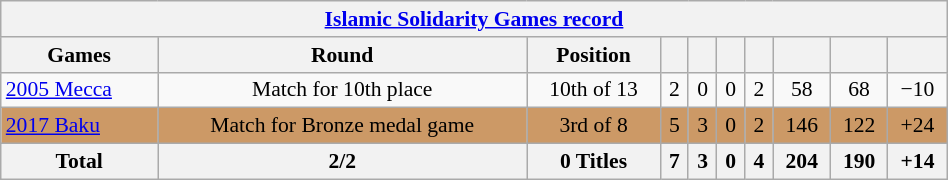<table class="wikitable" width=50% style="text-align: center;font-size:90%;">
<tr>
<th colspan=10><a href='#'>Islamic Solidarity Games record</a></th>
</tr>
<tr>
<th>Games</th>
<th>Round</th>
<th>Position</th>
<th></th>
<th></th>
<th></th>
<th></th>
<th></th>
<th></th>
<th></th>
</tr>
<tr>
<td style="text-align: left;"> <a href='#'>2005 Mecca</a></td>
<td>Match for 10th place</td>
<td>10th of 13</td>
<td>2</td>
<td>0</td>
<td>0</td>
<td>2</td>
<td>58</td>
<td>68</td>
<td>−10</td>
</tr>
<tr bgcolor="#cc9966">
<td style="text-align: left;"> <a href='#'>2017 Baku</a></td>
<td>Match for Bronze medal game</td>
<td>3rd of 8</td>
<td>5</td>
<td>3</td>
<td>0</td>
<td>2</td>
<td>146</td>
<td>122</td>
<td>+24</td>
</tr>
<tr>
<th>Total</th>
<th>2/2</th>
<th>0 Titles</th>
<th>7</th>
<th>3</th>
<th>0</th>
<th>4</th>
<th>204</th>
<th>190</th>
<th>+14</th>
</tr>
</table>
